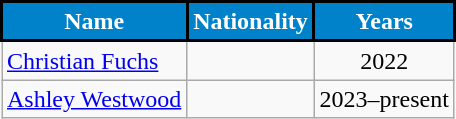<table class="wikitable sortable" style="text-align:center;">
<tr>
<th style="background:#0082CA; color:#FFFFFF; border:2px solid #000000;" scope="col">Name</th>
<th style="background:#0082CA; color:#FFFFFF; border:2px solid #000000;" scope="col">Nationality</th>
<th style="background:#0082CA; color:#FFFFFF; border:2px solid #000000;" scope="col">Years</th>
</tr>
<tr>
<td align="left"><a href='#'>Christian Fuchs</a></td>
<td></td>
<td>2022</td>
</tr>
<tr>
<td align="left"><a href='#'>Ashley Westwood</a></td>
<td></td>
<td>2023–present</td>
</tr>
</table>
